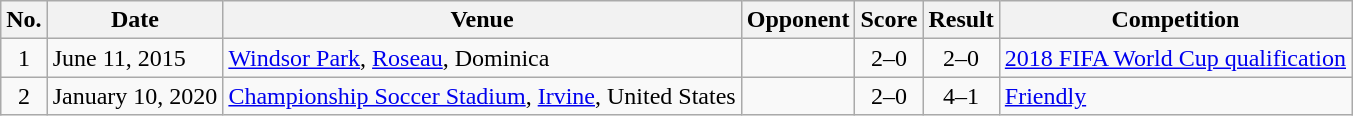<table class="wikitable sortable">
<tr>
<th scope="col">No.</th>
<th scope="col">Date</th>
<th scope="col">Venue</th>
<th scope="col">Opponent</th>
<th scope="col">Score</th>
<th scope="col">Result</th>
<th scope="col">Competition</th>
</tr>
<tr>
<td align="center">1</td>
<td>June 11, 2015</td>
<td><a href='#'>Windsor Park</a>, <a href='#'>Roseau</a>, Dominica</td>
<td></td>
<td align="center">2–0</td>
<td align="center">2–0</td>
<td><a href='#'>2018 FIFA World Cup qualification</a></td>
</tr>
<tr>
<td align="center">2</td>
<td>January 10, 2020</td>
<td><a href='#'>Championship Soccer Stadium</a>, <a href='#'>Irvine</a>, United States</td>
<td></td>
<td align="center">2–0</td>
<td align="center">4–1</td>
<td><a href='#'>Friendly</a></td>
</tr>
</table>
